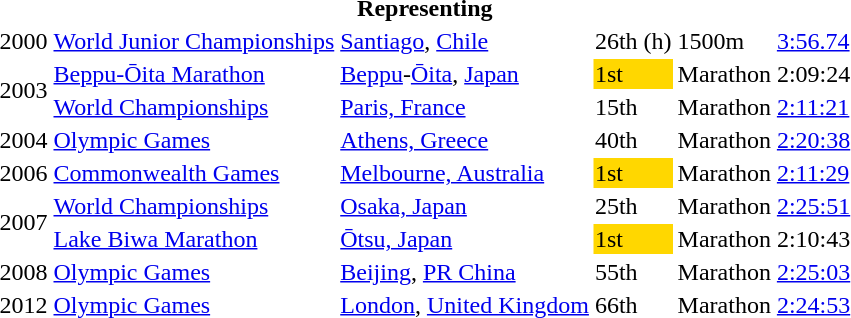<table>
<tr>
<th colspan="6">Representing </th>
</tr>
<tr>
<td>2000</td>
<td><a href='#'>World Junior Championships</a></td>
<td><a href='#'>Santiago</a>, <a href='#'>Chile</a></td>
<td>26th (h)</td>
<td>1500m</td>
<td><a href='#'>3:56.74</a></td>
</tr>
<tr>
<td rowspan=2>2003</td>
<td><a href='#'>Beppu-Ōita Marathon</a></td>
<td><a href='#'>Beppu</a>-<a href='#'>Ōita</a>, <a href='#'>Japan</a></td>
<td bgcolor="gold">1st</td>
<td>Marathon</td>
<td>2:09:24</td>
</tr>
<tr>
<td><a href='#'>World Championships</a></td>
<td><a href='#'>Paris, France</a></td>
<td>15th</td>
<td>Marathon</td>
<td><a href='#'>2:11:21</a></td>
</tr>
<tr>
<td>2004</td>
<td><a href='#'>Olympic Games</a></td>
<td><a href='#'>Athens, Greece</a></td>
<td>40th</td>
<td>Marathon</td>
<td><a href='#'>2:20:38</a></td>
</tr>
<tr>
<td>2006</td>
<td><a href='#'>Commonwealth Games</a></td>
<td><a href='#'>Melbourne, Australia</a></td>
<td bgcolor="gold">1st</td>
<td>Marathon</td>
<td><a href='#'>2:11:29</a></td>
</tr>
<tr>
<td rowspan=2>2007</td>
<td><a href='#'>World Championships</a></td>
<td><a href='#'>Osaka, Japan</a></td>
<td>25th</td>
<td>Marathon</td>
<td><a href='#'>2:25:51</a></td>
</tr>
<tr>
<td><a href='#'>Lake Biwa Marathon</a></td>
<td><a href='#'>Ōtsu, Japan</a></td>
<td bgcolor="gold">1st</td>
<td>Marathon</td>
<td>2:10:43</td>
</tr>
<tr>
<td>2008</td>
<td><a href='#'>Olympic Games</a></td>
<td><a href='#'>Beijing</a>, <a href='#'>PR China</a></td>
<td>55th</td>
<td>Marathon</td>
<td><a href='#'>2:25:03</a></td>
</tr>
<tr>
<td>2012</td>
<td><a href='#'>Olympic Games</a></td>
<td><a href='#'>London</a>, <a href='#'>United Kingdom</a></td>
<td>66th</td>
<td>Marathon</td>
<td><a href='#'>2:24:53</a></td>
</tr>
</table>
